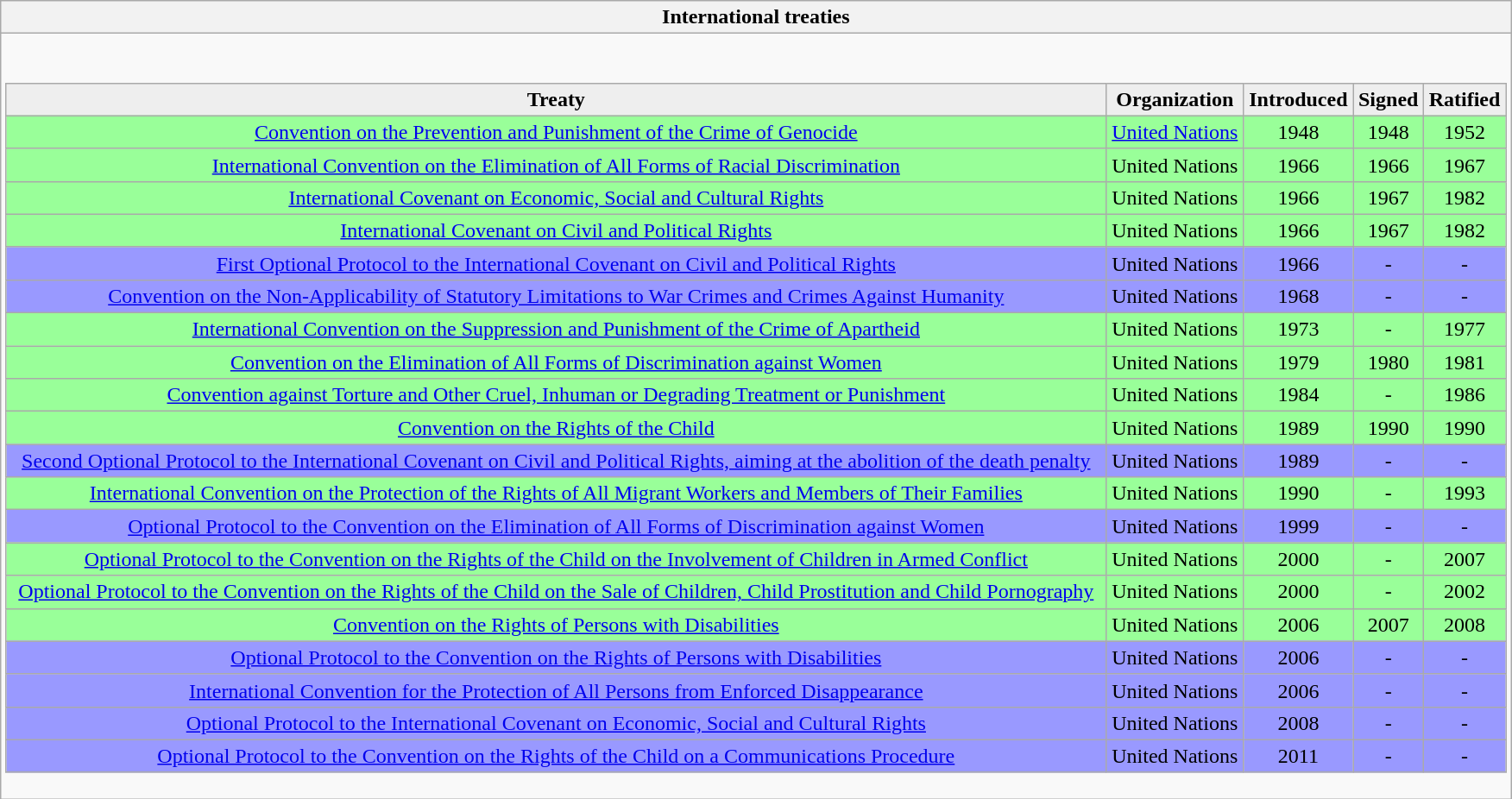<table class="wikitable collapsible collapsed" style="border:none; ">
<tr>
<th>International treaties</th>
</tr>
<tr>
<td><br><table class="wikitable sortable" width=100% style="border-collapse:collapse;">
<tr style="background:#eee; font-weight:bold; text-align:center;">
<td>Treaty</td>
<td>Organization</td>
<td>Introduced</td>
<td>Signed</td>
<td>Ratified</td>
</tr>
<tr align=center>
<td style="background:#9f9; align=left"><a href='#'>Convention on the Prevention and Punishment of the Crime of Genocide</a></td>
<td style="background:#9f9;"><a href='#'>United Nations</a></td>
<td style="background:#9f9;">1948</td>
<td style="background:#9f9;">1948</td>
<td style="background:#9f9;">1952</td>
</tr>
<tr align=center>
<td style="background:#9f9; align=left"><a href='#'>International Convention on the Elimination of All Forms of Racial Discrimination</a></td>
<td style="background:#9f9;">United Nations</td>
<td style="background:#9f9;">1966</td>
<td style="background:#9f9;">1966</td>
<td style="background:#9f9;">1967</td>
</tr>
<tr align=center>
<td style="background:#9f9; align=left"><a href='#'>International Covenant on Economic, Social and Cultural Rights</a></td>
<td style="background:#9f9;">United Nations</td>
<td style="background:#9f9;">1966</td>
<td style="background:#9f9;">1967</td>
<td style="background:#9f9;">1982</td>
</tr>
<tr align=center>
<td style="background:#9f9; align=left"><a href='#'>International Covenant on Civil and Political Rights</a></td>
<td style="background:#9f9;">United Nations</td>
<td style="background:#9f9;">1966</td>
<td style="background:#9f9;">1967</td>
<td style="background:#9f9;">1982</td>
</tr>
<tr align=center>
<td style="background:#99f; align=left"><a href='#'>First Optional Protocol to the International Covenant on Civil and Political Rights</a></td>
<td style="background:#99f;">United Nations</td>
<td style="background:#99f;">1966</td>
<td style="background:#99f;">-</td>
<td style="background:#99f;">-</td>
</tr>
<tr align=center>
<td style="background:#99f; align=left"><a href='#'>Convention on the Non-Applicability of Statutory Limitations to War Crimes and Crimes Against Humanity</a></td>
<td style="background:#99f;">United Nations</td>
<td style="background:#99f;">1968</td>
<td style="background:#99f;">-</td>
<td style="background:#99f;">-</td>
</tr>
<tr align=center>
<td style="background:#9f9; align=left"><a href='#'>International Convention on the Suppression and Punishment of the Crime of Apartheid</a></td>
<td style="background:#9f9;">United Nations</td>
<td style="background:#9f9;">1973</td>
<td style="background:#9f9;">-</td>
<td style="background:#9f9;">1977</td>
</tr>
<tr align=center>
<td style="background:#9f9; align=left"><a href='#'>Convention on the Elimination of All Forms of Discrimination against Women</a></td>
<td style="background:#9f9;">United Nations</td>
<td style="background:#9f9;">1979</td>
<td style="background:#9f9;">1980</td>
<td style="background:#9f9;">1981</td>
</tr>
<tr align=center>
<td style="background:#9f9; align=left"><a href='#'>Convention against Torture and Other Cruel, Inhuman or Degrading Treatment or Punishment</a></td>
<td style="background:#9f9;">United Nations</td>
<td style="background:#9f9;">1984</td>
<td style="background:#9f9;">-</td>
<td style="background:#9f9;">1986</td>
</tr>
<tr align=center>
<td style="background:#9f9; align=left"><a href='#'>Convention on the Rights of the Child</a></td>
<td style="background:#9f9;">United Nations</td>
<td style="background:#9f9;">1989</td>
<td style="background:#9f9;">1990</td>
<td style="background:#9f9;">1990</td>
</tr>
<tr align=center>
<td style="background:#99f; align=left"><a href='#'>Second Optional Protocol to the International Covenant on Civil and Political Rights, aiming at the abolition of the death penalty</a></td>
<td style="background:#99f;">United Nations</td>
<td style="background:#99f;">1989</td>
<td style="background:#99f;">-</td>
<td style="background:#99f;">-</td>
</tr>
<tr align=center>
<td style="background:#9f9; align=left"><a href='#'>International Convention on the Protection of the Rights of All Migrant Workers and Members of Their Families</a></td>
<td style="background:#9f9;">United Nations</td>
<td style="background:#9f9;">1990</td>
<td style="background:#9f9;">-</td>
<td style="background:#9f9;">1993</td>
</tr>
<tr align=center>
<td style="background:#99f; align=left"><a href='#'>Optional Protocol to the Convention on the Elimination of All Forms of Discrimination against Women</a></td>
<td style="background:#99f;">United Nations</td>
<td style="background:#99f;">1999</td>
<td style="background:#99f;">-</td>
<td style="background:#99f;">-</td>
</tr>
<tr align=center>
<td style="background:#9f9; align=left"><a href='#'>Optional Protocol to the Convention on the Rights of the Child on the Involvement of Children in Armed Conflict</a></td>
<td style="background:#9f9;">United Nations</td>
<td style="background:#9f9;">2000</td>
<td style="background:#9f9;">-</td>
<td style="background:#9f9;">2007</td>
</tr>
<tr align=center>
<td style="background:#9f9; align=left"><a href='#'>Optional Protocol to the Convention on the Rights of the Child on the Sale of Children, Child Prostitution and Child Pornography</a></td>
<td style="background:#9f9;">United Nations</td>
<td style="background:#9f9;">2000</td>
<td style="background:#9f9;">-</td>
<td style="background:#9f9;">2002</td>
</tr>
<tr align=center>
<td style="background:#9f9; align=left"><a href='#'>Convention on the Rights of Persons with Disabilities</a></td>
<td style="background:#9f9;">United Nations</td>
<td style="background:#9f9;">2006</td>
<td style="background:#9f9;">2007</td>
<td style="background:#9f9;">2008</td>
</tr>
<tr align=center>
<td style="background:#99f; align=left"><a href='#'>Optional Protocol to the Convention on the Rights of Persons with Disabilities</a></td>
<td style="background:#99f;">United Nations</td>
<td style="background:#99f;">2006</td>
<td style="background:#99f;">-</td>
<td style="background:#99f;">-</td>
</tr>
<tr align=center>
<td style="background:#99f; align=left"><a href='#'>International Convention for the Protection of All Persons from Enforced Disappearance</a></td>
<td style="background:#99f;">United Nations</td>
<td style="background:#99f;">2006</td>
<td style="background:#99f;">-</td>
<td style="background:#99f;">-</td>
</tr>
<tr align=center>
<td style="background:#99f; align=left"><a href='#'>Optional Protocol to the International Covenant on Economic, Social and Cultural Rights</a></td>
<td style="background:#99f;">United Nations</td>
<td style="background:#99f;">2008</td>
<td style="background:#99f;">-</td>
<td style="background:#99f;">-</td>
</tr>
<tr align=center>
<td style="background:#99f; align=left"><a href='#'>Optional Protocol to the Convention on the Rights of the Child on a Communications Procedure</a></td>
<td style="background:#99f;">United Nations</td>
<td style="background:#99f;">2011</td>
<td style="background:#99f;">-</td>
<td style="background:#99f;">-</td>
</tr>
</table>
</td>
</tr>
</table>
